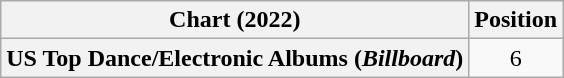<table class="wikitable plainrowheaders" style="text-align:center">
<tr>
<th scope="col">Chart (2022)</th>
<th scope="col">Position</th>
</tr>
<tr>
<th scope="row">US Top Dance/Electronic Albums (<em>Billboard</em>)</th>
<td>6</td>
</tr>
</table>
